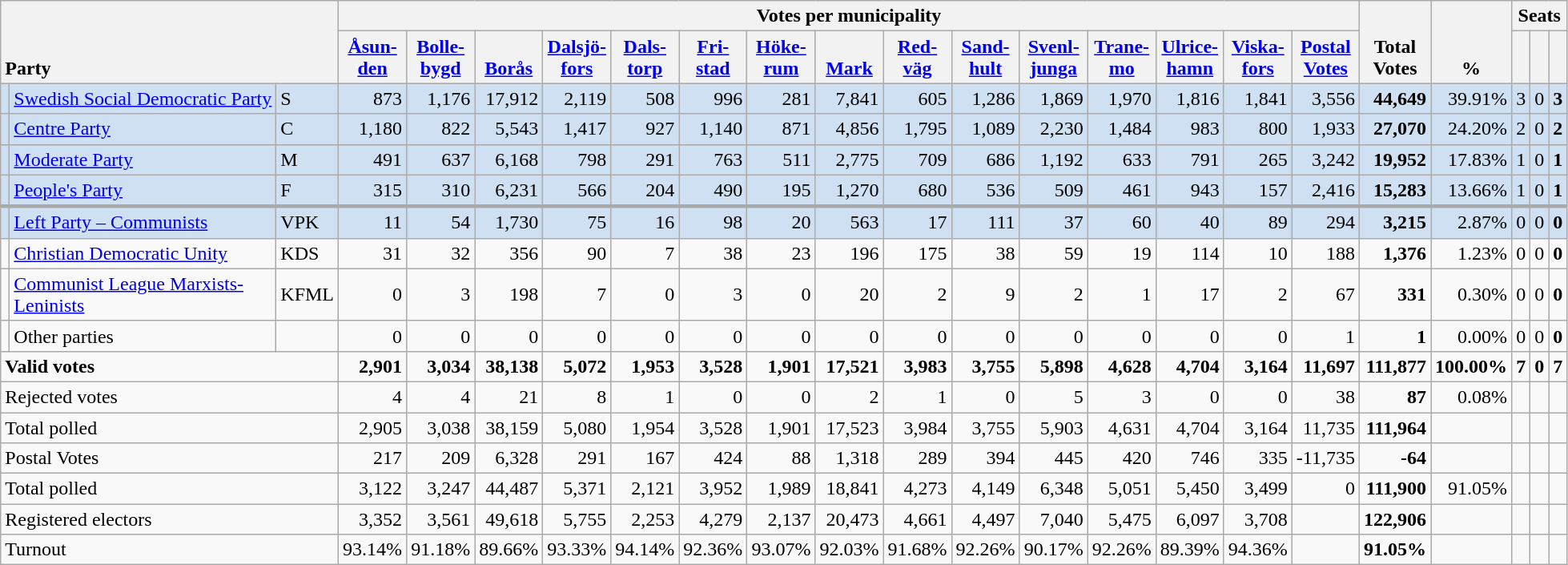<table class="wikitable" border="1" style="text-align:right;">
<tr>
<th style="text-align:left;" valign=bottom rowspan=2 colspan=3>Party</th>
<th colspan=15>Votes per municipality</th>
<th align=center valign=bottom rowspan=2 width="50">Total Votes</th>
<th align=center valign=bottom rowspan=2 width="50">%</th>
<th colspan=3>Seats</th>
</tr>
<tr>
<th align=center valign=bottom width="50"><a href='#'>Åsun- den</a></th>
<th align=center valign=bottom width="50"><a href='#'>Bolle- bygd</a></th>
<th align=center valign=bottom width="50"><a href='#'>Borås</a></th>
<th align=center valign=bottom width="50"><a href='#'>Dalsjö- fors</a></th>
<th align=center valign=bottom width="50"><a href='#'>Dals- torp</a></th>
<th align=center valign=bottom width="50"><a href='#'>Fri- stad</a></th>
<th align=center valign=bottom width="50"><a href='#'>Höke- rum</a></th>
<th align=center valign=bottom width="50"><a href='#'>Mark</a></th>
<th align=center valign=bottom width="50"><a href='#'>Red- väg</a></th>
<th align=center valign=bottom width="50"><a href='#'>Sand- hult</a></th>
<th align=center valign=bottom width="50"><a href='#'>Svenl- junga</a></th>
<th align=center valign=bottom width="50"><a href='#'>Trane- mo</a></th>
<th align=center valign=bottom width="50"><a href='#'>Ulrice- hamn</a></th>
<th align=center valign=bottom width="50"><a href='#'>Viska- fors</a></th>
<th align=center valign=bottom width="50"><a href='#'>Postal Votes</a></th>
<th align=center valign=bottom width="20"><small></small></th>
<th align=center valign=bottom width="20"><small><a href='#'></a></small></th>
<th align=center valign=bottom width="20"><small></small></th>
</tr>
<tr style="background:#CEE0F2;">
<td></td>
<td align=left style="white-space: nowrap;"><a href='#'>Swedish Social Democratic Party</a></td>
<td align=left>S</td>
<td>873</td>
<td>1,176</td>
<td>17,912</td>
<td>2,119</td>
<td>508</td>
<td>996</td>
<td>281</td>
<td>7,841</td>
<td>605</td>
<td>1,286</td>
<td>1,869</td>
<td>1,970</td>
<td>1,816</td>
<td>1,841</td>
<td>3,556</td>
<td><strong>44,649</strong></td>
<td>39.91%</td>
<td>3</td>
<td>0</td>
<td><strong>3</strong></td>
</tr>
<tr style="background:#CEE0F2;">
<td></td>
<td align=left><a href='#'>Centre Party</a></td>
<td align=left>C</td>
<td>1,180</td>
<td>822</td>
<td>5,543</td>
<td>1,417</td>
<td>927</td>
<td>1,140</td>
<td>871</td>
<td>4,856</td>
<td>1,795</td>
<td>1,089</td>
<td>2,230</td>
<td>1,484</td>
<td>983</td>
<td>800</td>
<td>1,933</td>
<td><strong>27,070</strong></td>
<td>24.20%</td>
<td>2</td>
<td>0</td>
<td><strong>2</strong></td>
</tr>
<tr style="background:#CEE0F2;">
<td></td>
<td align=left><a href='#'>Moderate Party</a></td>
<td align=left>M</td>
<td>491</td>
<td>637</td>
<td>6,168</td>
<td>798</td>
<td>291</td>
<td>763</td>
<td>511</td>
<td>2,775</td>
<td>709</td>
<td>686</td>
<td>1,192</td>
<td>633</td>
<td>791</td>
<td>265</td>
<td>3,242</td>
<td><strong>19,952</strong></td>
<td>17.83%</td>
<td>1</td>
<td>0</td>
<td><strong>1</strong></td>
</tr>
<tr style="background:#CEE0F2;">
<td></td>
<td align=left><a href='#'>People's Party</a></td>
<td align=left>F</td>
<td>315</td>
<td>310</td>
<td>6,231</td>
<td>566</td>
<td>204</td>
<td>490</td>
<td>195</td>
<td>1,270</td>
<td>680</td>
<td>536</td>
<td>509</td>
<td>461</td>
<td>943</td>
<td>157</td>
<td>2,416</td>
<td><strong>15,283</strong></td>
<td>13.66%</td>
<td>1</td>
<td>0</td>
<td><strong>1</strong></td>
</tr>
<tr style="background:#CEE0F2; border-top:3px solid darkgray;">
<td></td>
<td align=left><a href='#'>Left Party – Communists</a></td>
<td align=left>VPK</td>
<td>11</td>
<td>54</td>
<td>1,730</td>
<td>75</td>
<td>16</td>
<td>98</td>
<td>20</td>
<td>563</td>
<td>17</td>
<td>111</td>
<td>37</td>
<td>60</td>
<td>40</td>
<td>89</td>
<td>294</td>
<td><strong>3,215</strong></td>
<td>2.87%</td>
<td>0</td>
<td>0</td>
<td><strong>0</strong></td>
</tr>
<tr>
<td></td>
<td align=left><a href='#'>Christian Democratic Unity</a></td>
<td align=left>KDS</td>
<td>31</td>
<td>32</td>
<td>356</td>
<td>90</td>
<td>7</td>
<td>38</td>
<td>23</td>
<td>196</td>
<td>175</td>
<td>38</td>
<td>59</td>
<td>19</td>
<td>114</td>
<td>10</td>
<td>188</td>
<td><strong>1,376</strong></td>
<td>1.23%</td>
<td>0</td>
<td>0</td>
<td><strong>0</strong></td>
</tr>
<tr>
<td></td>
<td align=left><a href='#'>Communist League Marxists-Leninists</a></td>
<td align=left>KFML</td>
<td>0</td>
<td>3</td>
<td>198</td>
<td>7</td>
<td>0</td>
<td>3</td>
<td>0</td>
<td>20</td>
<td>2</td>
<td>9</td>
<td>2</td>
<td>1</td>
<td>17</td>
<td>2</td>
<td>67</td>
<td><strong>331</strong></td>
<td>0.30%</td>
<td>0</td>
<td>0</td>
<td><strong>0</strong></td>
</tr>
<tr>
<td></td>
<td align=left>Other parties</td>
<td></td>
<td>0</td>
<td>0</td>
<td>0</td>
<td>0</td>
<td>0</td>
<td>0</td>
<td>0</td>
<td>0</td>
<td>0</td>
<td>0</td>
<td>0</td>
<td>0</td>
<td>0</td>
<td>0</td>
<td>1</td>
<td><strong>1</strong></td>
<td>0.00%</td>
<td>0</td>
<td>0</td>
<td><strong>0</strong></td>
</tr>
<tr style="font-weight:bold">
<td align=left colspan=3>Valid votes</td>
<td>2,901</td>
<td>3,034</td>
<td>38,138</td>
<td>5,072</td>
<td>1,953</td>
<td>3,528</td>
<td>1,901</td>
<td>17,521</td>
<td>3,983</td>
<td>3,755</td>
<td>5,898</td>
<td>4,628</td>
<td>4,704</td>
<td>3,164</td>
<td>11,697</td>
<td>111,877</td>
<td>100.00%</td>
<td>7</td>
<td>0</td>
<td>7</td>
</tr>
<tr>
<td align=left colspan=3>Rejected votes</td>
<td>4</td>
<td>4</td>
<td>21</td>
<td>8</td>
<td>1</td>
<td>0</td>
<td>0</td>
<td>2</td>
<td>1</td>
<td>0</td>
<td>5</td>
<td>3</td>
<td>0</td>
<td>0</td>
<td>38</td>
<td><strong>87</strong></td>
<td>0.08%</td>
<td></td>
<td></td>
<td></td>
</tr>
<tr>
<td align=left colspan=3>Total polled</td>
<td>2,905</td>
<td>3,038</td>
<td>38,159</td>
<td>5,080</td>
<td>1,954</td>
<td>3,528</td>
<td>1,901</td>
<td>17,523</td>
<td>3,984</td>
<td>3,755</td>
<td>5,903</td>
<td>4,631</td>
<td>4,704</td>
<td>3,164</td>
<td>11,735</td>
<td><strong>111,964</strong></td>
<td></td>
<td></td>
<td></td>
<td></td>
</tr>
<tr>
<td align=left colspan=3>Postal Votes</td>
<td>217</td>
<td>209</td>
<td>6,328</td>
<td>291</td>
<td>167</td>
<td>424</td>
<td>88</td>
<td>1,318</td>
<td>289</td>
<td>394</td>
<td>445</td>
<td>420</td>
<td>746</td>
<td>335</td>
<td>-11,735</td>
<td><strong>-64</strong></td>
<td></td>
<td></td>
<td></td>
<td></td>
</tr>
<tr>
<td align=left colspan=3>Total polled</td>
<td>3,122</td>
<td>3,247</td>
<td>44,487</td>
<td>5,371</td>
<td>2,121</td>
<td>3,952</td>
<td>1,989</td>
<td>18,841</td>
<td>4,273</td>
<td>4,149</td>
<td>6,348</td>
<td>5,051</td>
<td>5,450</td>
<td>3,499</td>
<td>0</td>
<td><strong>111,900</strong></td>
<td>91.05%</td>
<td></td>
<td></td>
<td></td>
</tr>
<tr>
<td align=left colspan=3>Registered electors</td>
<td>3,352</td>
<td>3,561</td>
<td>49,618</td>
<td>5,755</td>
<td>2,253</td>
<td>4,279</td>
<td>2,137</td>
<td>20,473</td>
<td>4,661</td>
<td>4,497</td>
<td>7,040</td>
<td>5,475</td>
<td>6,097</td>
<td>3,708</td>
<td></td>
<td><strong>122,906</strong></td>
<td></td>
<td></td>
<td></td>
<td></td>
</tr>
<tr>
<td align=left colspan=3>Turnout</td>
<td>93.14%</td>
<td>91.18%</td>
<td>89.66%</td>
<td>93.33%</td>
<td>94.14%</td>
<td>92.36%</td>
<td>93.07%</td>
<td>92.03%</td>
<td>91.68%</td>
<td>92.26%</td>
<td>90.17%</td>
<td>92.26%</td>
<td>89.39%</td>
<td>94.36%</td>
<td></td>
<td><strong>91.05%</strong></td>
<td></td>
<td></td>
<td></td>
<td></td>
</tr>
</table>
